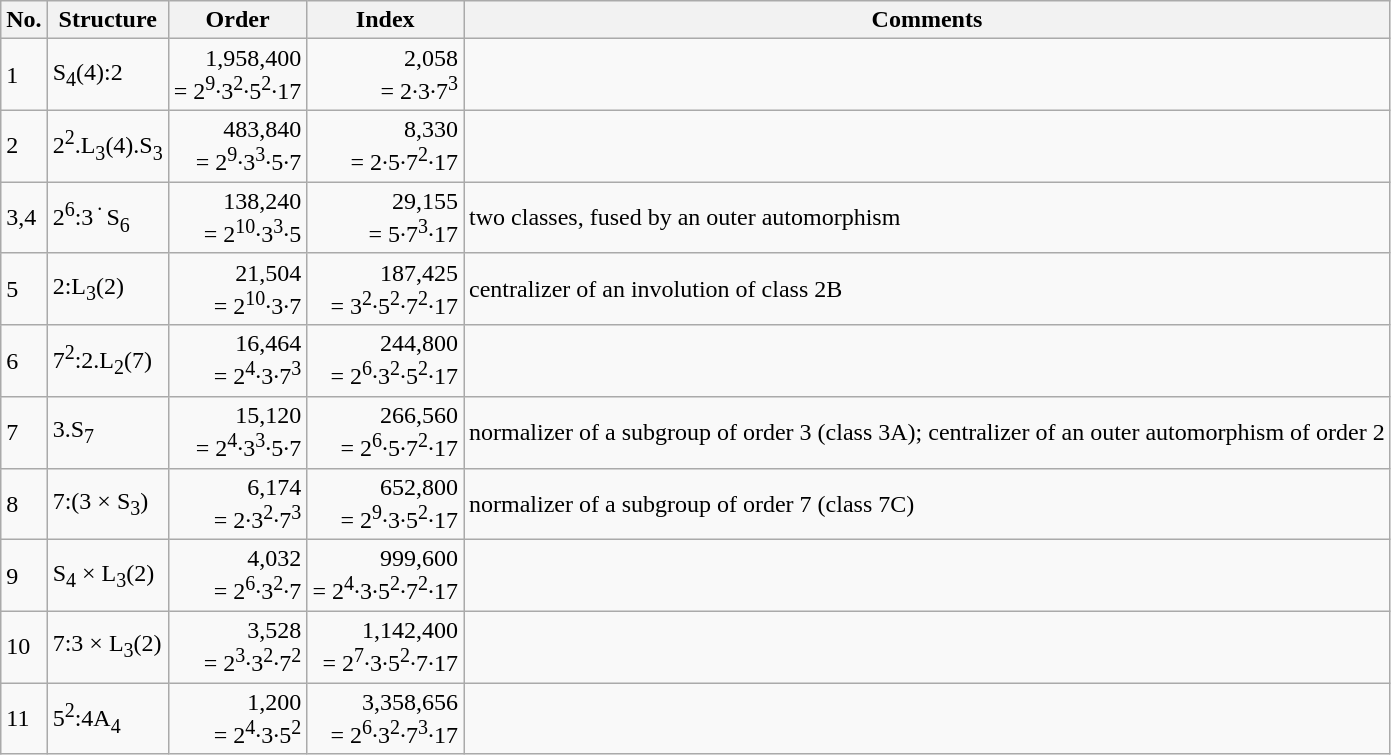<table class="wikitable">
<tr>
<th>No.</th>
<th>Structure</th>
<th>Order</th>
<th>Index</th>
<th>Comments</th>
</tr>
<tr>
<td>1</td>
<td>S<sub>4</sub>(4):2</td>
<td align=right>1,958,400<br>= 2<sup>9</sup>·3<sup>2</sup>·5<sup>2</sup>·17</td>
<td align=right>2,058<br>= 2·3·7<sup>3</sup></td>
<td></td>
</tr>
<tr>
<td>2</td>
<td>2<sup>2</sup>.L<sub>3</sub>(4).S<sub>3</sub></td>
<td align=right>483,840<br>= 2<sup>9</sup>·3<sup>3</sup>·5·7</td>
<td align=right>8,330<br>= 2·5·7<sup>2</sup>·17</td>
<td></td>
</tr>
<tr>
<td>3,4</td>
<td>2<sup>6</sup>:3<sup> · </sup>S<sub>6</sub></td>
<td align=right>138,240<br>= 2<sup>10</sup>·3<sup>3</sup>·5</td>
<td align=right>29,155<br>= 5·7<sup>3</sup>·17</td>
<td>two classes, fused by an outer automorphism</td>
</tr>
<tr>
<td>5</td>
<td>2:L<sub>3</sub>(2)</td>
<td align=right>21,504<br>= 2<sup>10</sup>·3·7</td>
<td align=right>187,425<br>= 3<sup>2</sup>·5<sup>2</sup>·7<sup>2</sup>·17</td>
<td>centralizer of an involution of class 2B</td>
</tr>
<tr>
<td>6</td>
<td>7<sup>2</sup>:2.L<sub>2</sub>(7)</td>
<td align=right>16,464<br>= 2<sup>4</sup>·3·7<sup>3</sup></td>
<td align=right>244,800<br>= 2<sup>6</sup>·3<sup>2</sup>·5<sup>2</sup>·17</td>
<td></td>
</tr>
<tr>
<td>7</td>
<td>3.S<sub>7</sub></td>
<td align=right>15,120<br>= 2<sup>4</sup>·3<sup>3</sup>·5·7</td>
<td align=right>266,560<br>= 2<sup>6</sup>·5·7<sup>2</sup>·17</td>
<td>normalizer of a subgroup of order 3 (class 3A); centralizer of an outer automorphism of order 2</td>
</tr>
<tr>
<td>8</td>
<td>7:(3 × S<sub>3</sub>)</td>
<td align=right>6,174<br>= 2·3<sup>2</sup>·7<sup>3</sup></td>
<td align=right>652,800<br>= 2<sup>9</sup>·3·5<sup>2</sup>·17</td>
<td>normalizer of a subgroup of order 7 (class 7C)</td>
</tr>
<tr>
<td>9</td>
<td>S<sub>4</sub> × L<sub>3</sub>(2)</td>
<td align=right>4,032<br>= 2<sup>6</sup>·3<sup>2</sup>·7</td>
<td align=right>999,600<br>= 2<sup>4</sup>·3·5<sup>2</sup>·7<sup>2</sup>·17</td>
<td></td>
</tr>
<tr>
<td>10</td>
<td>7:3 × L<sub>3</sub>(2)</td>
<td align=right>3,528<br>= 2<sup>3</sup>·3<sup>2</sup>·7<sup>2</sup></td>
<td align=right>1,142,400<br>= 2<sup>7</sup>·3·5<sup>2</sup>·7·17</td>
<td></td>
</tr>
<tr>
<td>11</td>
<td>5<sup>2</sup>:4A<sub>4</sub></td>
<td align=right>1,200<br>= 2<sup>4</sup>·3·5<sup>2</sup></td>
<td align=right>3,358,656<br>= 2<sup>6</sup>·3<sup>2</sup>·7<sup>3</sup>·17</td>
<td></td>
</tr>
</table>
